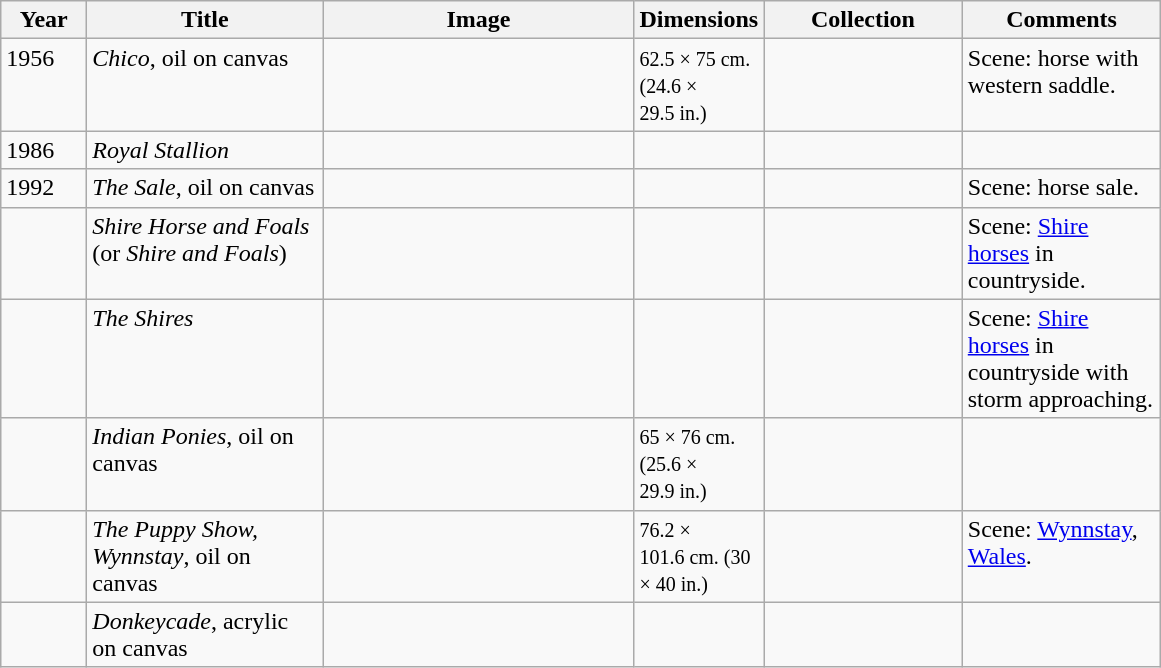<table class="wikitable sortable">
<tr>
<th scope="col" width="50">Year</th>
<th scope="col" width="150">Title</th>
<th scope="col" width="200">Image</th>
<th scope="col" width="50" ! data-sort-type = "number">Dimensions</th>
<th scope="col" width="125">Collection</th>
<th scope="col" width="125">Comments</th>
</tr>
<tr valign="top">
<td>1956</td>
<td><em>Chico</em>, oil on canvas</td>
<td></td>
<td><small>62.5 × 75 cm. (24.6 × 29.5 in.)</small></td>
<td></td>
<td>Scene: horse with western saddle.</td>
</tr>
<tr valign="top">
<td>1986</td>
<td><em>Royal Stallion</em></td>
<td></td>
<td></td>
<td></td>
<td></td>
</tr>
<tr valign="top">
<td>1992</td>
<td><em>The Sale</em>, oil on canvas</td>
<td></td>
<td></td>
<td></td>
<td>Scene: horse sale.</td>
</tr>
<tr valign="top">
<td></td>
<td><em>Shire Horse and Foals</em> (or <em>Shire and Foals</em>)</td>
<td> </td>
<td></td>
<td></td>
<td>Scene: <a href='#'>Shire horses</a> in countryside.</td>
</tr>
<tr valign="top">
<td></td>
<td><em>The Shires</em></td>
<td></td>
<td></td>
<td></td>
<td>Scene: <a href='#'>Shire horses</a> in countryside with storm approaching.</td>
</tr>
<tr valign="top">
<td></td>
<td><em>Indian Ponies</em>, oil on canvas</td>
<td></td>
<td><small>65 × 76 cm. (25.6 × 29.9 in.)</small></td>
<td></td>
<td></td>
</tr>
<tr valign="top">
<td></td>
<td><em>The Puppy Show, Wynnstay</em>, oil on canvas</td>
<td></td>
<td><small>76.2 × 101.6 cm. (30 × 40 in.)</small></td>
<td></td>
<td>Scene: <a href='#'>Wynnstay</a>, <a href='#'>Wales</a>.</td>
</tr>
<tr valign="top">
<td></td>
<td><em>Donkeycade</em>, acrylic on canvas</td>
<td></td>
<td></td>
<td></td>
<td></td>
</tr>
</table>
